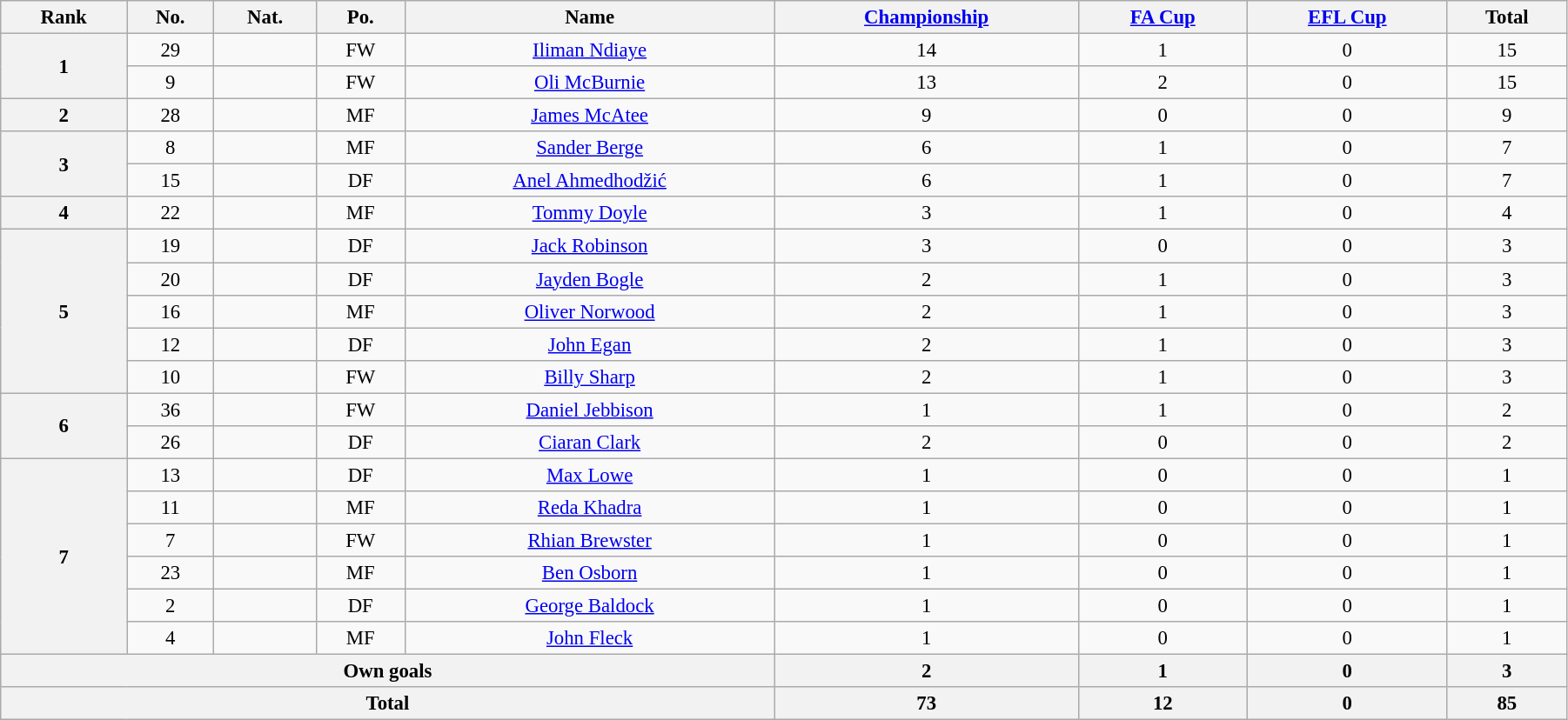<table class="wikitable" style="text-align:center; font-size:95%; width:95%;">
<tr>
<th>Rank</th>
<th>No.</th>
<th>Nat.</th>
<th>Po.</th>
<th>Name</th>
<th><a href='#'>Championship</a></th>
<th><a href='#'>FA Cup</a></th>
<th><a href='#'>EFL Cup</a></th>
<th>Total</th>
</tr>
<tr>
<th rowspan=2>1</th>
<td>29</td>
<td></td>
<td>FW</td>
<td><a href='#'>Iliman Ndiaye</a></td>
<td>14</td>
<td>1</td>
<td>0</td>
<td>15</td>
</tr>
<tr>
<td>9</td>
<td></td>
<td>FW</td>
<td><a href='#'>Oli McBurnie</a></td>
<td>13</td>
<td>2</td>
<td>0</td>
<td>15</td>
</tr>
<tr>
<th rowspan=1>2</th>
<td>28</td>
<td></td>
<td>MF</td>
<td><a href='#'>James McAtee</a></td>
<td>9</td>
<td>0</td>
<td>0</td>
<td>9</td>
</tr>
<tr>
<th rowspan=2>3</th>
<td>8</td>
<td></td>
<td>MF</td>
<td><a href='#'>Sander Berge</a></td>
<td>6</td>
<td>1</td>
<td>0</td>
<td>7</td>
</tr>
<tr>
<td>15</td>
<td></td>
<td>DF</td>
<td><a href='#'>Anel Ahmedhodžić</a></td>
<td>6</td>
<td>1</td>
<td>0</td>
<td>7</td>
</tr>
<tr>
<th rowspan=1>4</th>
<td>22</td>
<td></td>
<td>MF</td>
<td><a href='#'>Tommy Doyle</a></td>
<td>3</td>
<td>1</td>
<td>0</td>
<td>4</td>
</tr>
<tr>
<th rowspan=5>5</th>
<td>19</td>
<td></td>
<td>DF</td>
<td><a href='#'>Jack Robinson</a></td>
<td>3</td>
<td>0</td>
<td>0</td>
<td>3</td>
</tr>
<tr>
<td>20</td>
<td></td>
<td>DF</td>
<td><a href='#'>Jayden Bogle</a></td>
<td>2</td>
<td>1</td>
<td>0</td>
<td>3</td>
</tr>
<tr>
<td>16</td>
<td></td>
<td>MF</td>
<td><a href='#'>Oliver Norwood</a></td>
<td>2</td>
<td>1</td>
<td>0</td>
<td>3</td>
</tr>
<tr>
<td>12</td>
<td></td>
<td>DF</td>
<td><a href='#'>John Egan</a></td>
<td>2</td>
<td>1</td>
<td>0</td>
<td>3</td>
</tr>
<tr>
<td>10</td>
<td></td>
<td>FW</td>
<td><a href='#'>Billy Sharp</a></td>
<td>2</td>
<td>1</td>
<td>0</td>
<td>3</td>
</tr>
<tr>
<th rowspan=2>6</th>
<td>36</td>
<td></td>
<td>FW</td>
<td><a href='#'>Daniel Jebbison</a></td>
<td>1</td>
<td>1</td>
<td>0</td>
<td>2</td>
</tr>
<tr>
<td>26</td>
<td></td>
<td>DF</td>
<td><a href='#'>Ciaran Clark</a></td>
<td>2</td>
<td>0</td>
<td>0</td>
<td>2</td>
</tr>
<tr>
<th rowspan=6>7</th>
<td>13</td>
<td></td>
<td>DF</td>
<td><a href='#'>Max Lowe</a></td>
<td>1</td>
<td>0</td>
<td>0</td>
<td>1</td>
</tr>
<tr>
<td>11</td>
<td></td>
<td>MF</td>
<td><a href='#'>Reda Khadra</a></td>
<td>1</td>
<td>0</td>
<td>0</td>
<td>1</td>
</tr>
<tr>
<td>7</td>
<td></td>
<td>FW</td>
<td><a href='#'>Rhian Brewster</a></td>
<td>1</td>
<td>0</td>
<td>0</td>
<td>1</td>
</tr>
<tr>
<td>23</td>
<td></td>
<td>MF</td>
<td><a href='#'>Ben Osborn</a></td>
<td>1</td>
<td>0</td>
<td>0</td>
<td>1</td>
</tr>
<tr>
<td>2</td>
<td></td>
<td>DF</td>
<td><a href='#'>George Baldock</a></td>
<td>1</td>
<td>0</td>
<td>0</td>
<td>1</td>
</tr>
<tr>
<td>4</td>
<td></td>
<td>MF</td>
<td><a href='#'>John Fleck</a></td>
<td>1</td>
<td>0</td>
<td>0</td>
<td>1</td>
</tr>
<tr>
<th colspan=5>Own goals</th>
<th>2</th>
<th>1</th>
<th>0</th>
<th>3</th>
</tr>
<tr>
<th colspan=5>Total</th>
<th>73</th>
<th>12</th>
<th>0</th>
<th>85</th>
</tr>
</table>
